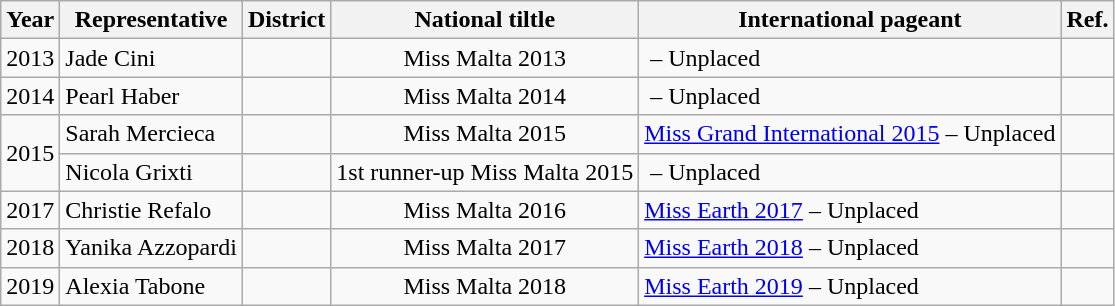<table class="wikitable">
<tr>
<th>Year</th>
<th>Representative</th>
<th>District</th>
<th>National tiltle</th>
<th>International pageant</th>
<th>Ref.</th>
</tr>
<tr>
<td>2013</td>
<td>Jade Cini</td>
<td></td>
<td align=center>Miss Malta 2013</td>
<td> – Unplaced</td>
<td align=center></td>
</tr>
<tr>
<td>2014</td>
<td>Pearl Haber</td>
<td></td>
<td align=center>Miss Malta 2014</td>
<td> – Unplaced</td>
<td align=center></td>
</tr>
<tr>
<td rowspan=2>2015</td>
<td>Sarah Mercieca</td>
<td></td>
<td align=center>Miss Malta 2015</td>
<td><a href='#'>Miss Grand International 2015</a> – Unplaced</td>
<td align=center></td>
</tr>
<tr>
<td>Nicola Grixti</td>
<td></td>
<td>1st runner-up Miss Malta 2015</td>
<td> – Unplaced</td>
<td align=center></td>
</tr>
<tr>
<td>2017</td>
<td>Christie Refalo</td>
<td></td>
<td align=center>Miss Malta 2016</td>
<td><a href='#'>Miss Earth 2017</a> – Unplaced</td>
<td align=center></td>
</tr>
<tr>
<td>2018</td>
<td>Yanika Azzopardi</td>
<td></td>
<td align=center>Miss Malta 2017</td>
<td><a href='#'>Miss Earth 2018</a> – Unplaced</td>
<td align=center></td>
</tr>
<tr>
<td>2019</td>
<td>Alexia Tabone</td>
<td></td>
<td align=center>Miss Malta 2018</td>
<td><a href='#'>Miss Earth 2019</a> – Unplaced</td>
<td align=center></td>
</tr>
</table>
